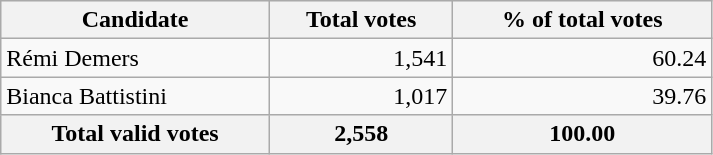<table style="width:475px;" class="wikitable">
<tr bgcolor="#EEEEEE">
<th align="left">Candidate</th>
<th align="right">Total votes</th>
<th align="right">% of total votes</th>
</tr>
<tr>
<td align="left">Rémi Demers</td>
<td align="right">1,541</td>
<td align="right">60.24</td>
</tr>
<tr>
<td align="left">Bianca Battistini</td>
<td align="right">1,017</td>
<td align="right">39.76</td>
</tr>
<tr bgcolor="#EEEEEE">
<th align="left">Total valid votes</th>
<th align="right">2,558</th>
<th align="right">100.00</th>
</tr>
</table>
